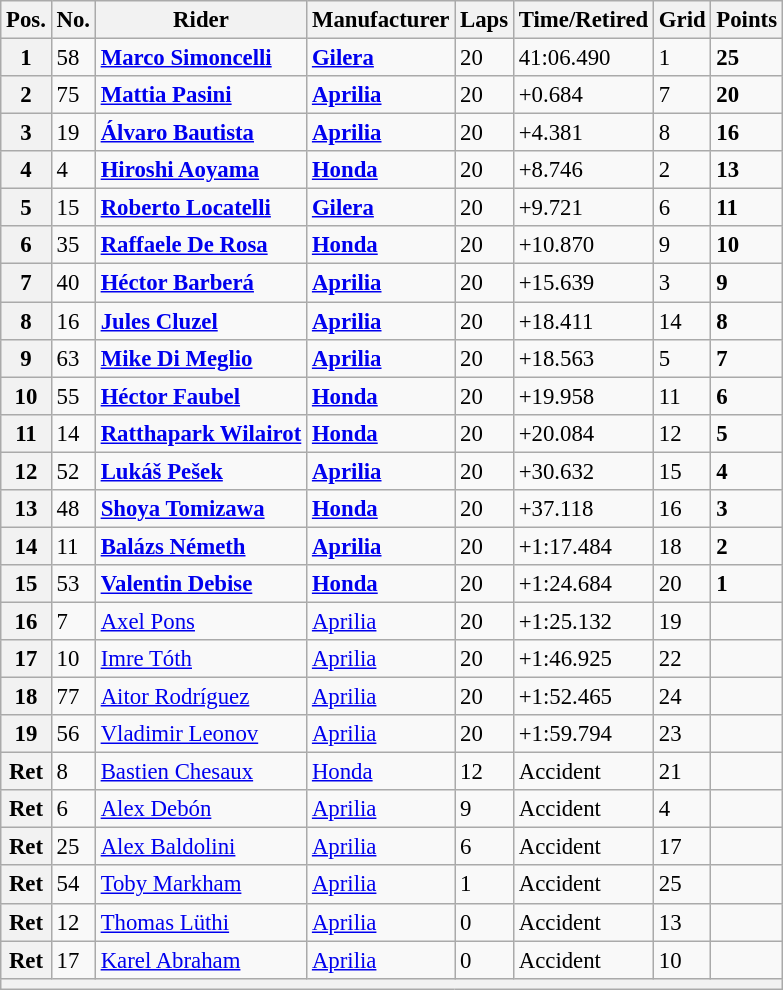<table class="wikitable" style="font-size: 95%;">
<tr>
<th>Pos.</th>
<th>No.</th>
<th>Rider</th>
<th>Manufacturer</th>
<th>Laps</th>
<th>Time/Retired</th>
<th>Grid</th>
<th>Points</th>
</tr>
<tr>
<th>1</th>
<td>58</td>
<td> <strong><a href='#'>Marco Simoncelli</a></strong></td>
<td><strong><a href='#'>Gilera</a></strong></td>
<td>20</td>
<td>41:06.490</td>
<td>1</td>
<td><strong>25</strong></td>
</tr>
<tr>
<th>2</th>
<td>75</td>
<td> <strong><a href='#'>Mattia Pasini</a></strong></td>
<td><strong><a href='#'>Aprilia</a></strong></td>
<td>20</td>
<td>+0.684</td>
<td>7</td>
<td><strong>20</strong></td>
</tr>
<tr>
<th>3</th>
<td>19</td>
<td> <strong><a href='#'>Álvaro Bautista</a></strong></td>
<td><strong><a href='#'>Aprilia</a></strong></td>
<td>20</td>
<td>+4.381</td>
<td>8</td>
<td><strong>16</strong></td>
</tr>
<tr>
<th>4</th>
<td>4</td>
<td> <strong><a href='#'>Hiroshi Aoyama</a></strong></td>
<td><strong><a href='#'>Honda</a></strong></td>
<td>20</td>
<td>+8.746</td>
<td>2</td>
<td><strong>13</strong></td>
</tr>
<tr>
<th>5</th>
<td>15</td>
<td> <strong><a href='#'>Roberto Locatelli</a></strong></td>
<td><strong><a href='#'>Gilera</a></strong></td>
<td>20</td>
<td>+9.721</td>
<td>6</td>
<td><strong>11</strong></td>
</tr>
<tr>
<th>6</th>
<td>35</td>
<td> <strong><a href='#'>Raffaele De Rosa</a></strong></td>
<td><strong><a href='#'>Honda</a></strong></td>
<td>20</td>
<td>+10.870</td>
<td>9</td>
<td><strong>10</strong></td>
</tr>
<tr>
<th>7</th>
<td>40</td>
<td> <strong><a href='#'>Héctor Barberá</a></strong></td>
<td><strong><a href='#'>Aprilia</a></strong></td>
<td>20</td>
<td>+15.639</td>
<td>3</td>
<td><strong>9</strong></td>
</tr>
<tr>
<th>8</th>
<td>16</td>
<td> <strong><a href='#'>Jules Cluzel</a></strong></td>
<td><strong><a href='#'>Aprilia</a></strong></td>
<td>20</td>
<td>+18.411</td>
<td>14</td>
<td><strong>8</strong></td>
</tr>
<tr>
<th>9</th>
<td>63</td>
<td> <strong><a href='#'>Mike Di Meglio</a></strong></td>
<td><strong><a href='#'>Aprilia</a></strong></td>
<td>20</td>
<td>+18.563</td>
<td>5</td>
<td><strong>7</strong></td>
</tr>
<tr>
<th>10</th>
<td>55</td>
<td> <strong><a href='#'>Héctor Faubel</a></strong></td>
<td><strong><a href='#'>Honda</a></strong></td>
<td>20</td>
<td>+19.958</td>
<td>11</td>
<td><strong>6</strong></td>
</tr>
<tr>
<th>11</th>
<td>14</td>
<td> <strong><a href='#'>Ratthapark Wilairot</a></strong></td>
<td><strong><a href='#'>Honda</a></strong></td>
<td>20</td>
<td>+20.084</td>
<td>12</td>
<td><strong>5</strong></td>
</tr>
<tr>
<th>12</th>
<td>52</td>
<td> <strong><a href='#'>Lukáš Pešek</a></strong></td>
<td><strong><a href='#'>Aprilia</a></strong></td>
<td>20</td>
<td>+30.632</td>
<td>15</td>
<td><strong>4</strong></td>
</tr>
<tr>
<th>13</th>
<td>48</td>
<td> <strong><a href='#'>Shoya Tomizawa</a></strong></td>
<td><strong><a href='#'>Honda</a></strong></td>
<td>20</td>
<td>+37.118</td>
<td>16</td>
<td><strong>3</strong></td>
</tr>
<tr>
<th>14</th>
<td>11</td>
<td> <strong><a href='#'>Balázs Németh</a></strong></td>
<td><strong><a href='#'>Aprilia</a></strong></td>
<td>20</td>
<td>+1:17.484</td>
<td>18</td>
<td><strong>2</strong></td>
</tr>
<tr>
<th>15</th>
<td>53</td>
<td> <strong><a href='#'>Valentin Debise</a></strong></td>
<td><strong><a href='#'>Honda</a></strong></td>
<td>20</td>
<td>+1:24.684</td>
<td>20</td>
<td><strong>1</strong></td>
</tr>
<tr>
<th>16</th>
<td>7</td>
<td> <a href='#'>Axel Pons</a></td>
<td><a href='#'>Aprilia</a></td>
<td>20</td>
<td>+1:25.132</td>
<td>19</td>
<td></td>
</tr>
<tr>
<th>17</th>
<td>10</td>
<td> <a href='#'>Imre Tóth</a></td>
<td><a href='#'>Aprilia</a></td>
<td>20</td>
<td>+1:46.925</td>
<td>22</td>
<td></td>
</tr>
<tr>
<th>18</th>
<td>77</td>
<td> <a href='#'>Aitor Rodríguez</a></td>
<td><a href='#'>Aprilia</a></td>
<td>20</td>
<td>+1:52.465</td>
<td>24</td>
<td></td>
</tr>
<tr>
<th>19</th>
<td>56</td>
<td> <a href='#'>Vladimir Leonov</a></td>
<td><a href='#'>Aprilia</a></td>
<td>20</td>
<td>+1:59.794</td>
<td>23</td>
<td></td>
</tr>
<tr>
<th>Ret</th>
<td>8</td>
<td> <a href='#'>Bastien Chesaux</a></td>
<td><a href='#'>Honda</a></td>
<td>12</td>
<td>Accident</td>
<td>21</td>
<td></td>
</tr>
<tr>
<th>Ret</th>
<td>6</td>
<td> <a href='#'>Alex Debón</a></td>
<td><a href='#'>Aprilia</a></td>
<td>9</td>
<td>Accident</td>
<td>4</td>
<td></td>
</tr>
<tr>
<th>Ret</th>
<td>25</td>
<td> <a href='#'>Alex Baldolini</a></td>
<td><a href='#'>Aprilia</a></td>
<td>6</td>
<td>Accident</td>
<td>17</td>
<td></td>
</tr>
<tr>
<th>Ret</th>
<td>54</td>
<td> <a href='#'>Toby Markham</a></td>
<td><a href='#'>Aprilia</a></td>
<td>1</td>
<td>Accident</td>
<td>25</td>
<td></td>
</tr>
<tr>
<th>Ret</th>
<td>12</td>
<td> <a href='#'>Thomas Lüthi</a></td>
<td><a href='#'>Aprilia</a></td>
<td>0</td>
<td>Accident</td>
<td>13</td>
<td></td>
</tr>
<tr>
<th>Ret</th>
<td>17</td>
<td> <a href='#'>Karel Abraham</a></td>
<td><a href='#'>Aprilia</a></td>
<td>0</td>
<td>Accident</td>
<td>10</td>
<td></td>
</tr>
<tr>
<th colspan=8></th>
</tr>
</table>
